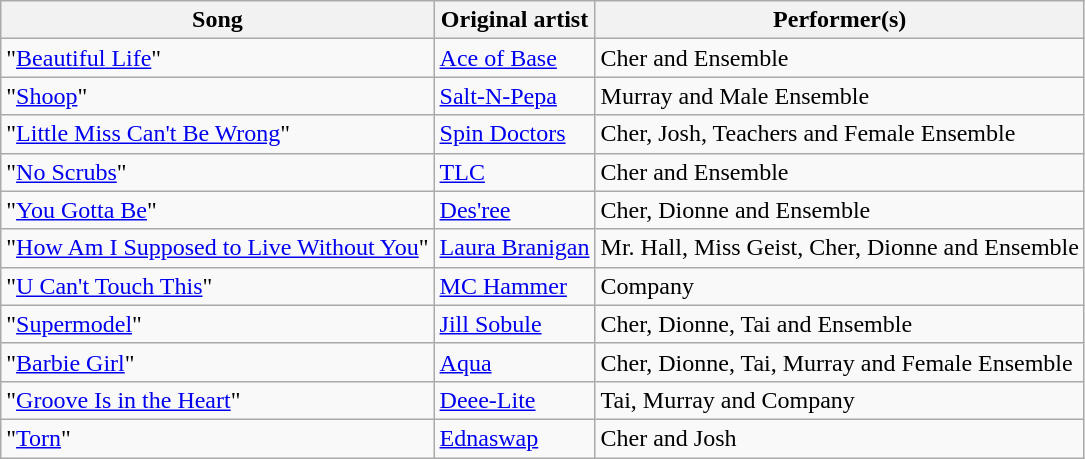<table class="wikitable">
<tr>
<th>Song</th>
<th>Original artist</th>
<th>Performer(s)</th>
</tr>
<tr>
<td>"<a href='#'>Beautiful Life</a>"</td>
<td><a href='#'>Ace of Base</a></td>
<td>Cher and Ensemble</td>
</tr>
<tr>
<td>"<a href='#'>Shoop</a>"</td>
<td><a href='#'>Salt-N-Pepa</a></td>
<td>Murray and Male Ensemble</td>
</tr>
<tr>
<td>"<a href='#'>Little Miss Can't Be Wrong</a>"</td>
<td><a href='#'>Spin Doctors</a></td>
<td>Cher, Josh, Teachers and Female Ensemble</td>
</tr>
<tr>
<td>"<a href='#'>No Scrubs</a>"</td>
<td><a href='#'>TLC</a></td>
<td>Cher and Ensemble</td>
</tr>
<tr>
<td>"<a href='#'>You Gotta Be</a>"</td>
<td><a href='#'>Des'ree</a></td>
<td>Cher, Dionne and Ensemble</td>
</tr>
<tr>
<td>"<a href='#'>How Am I Supposed to Live Without You</a>"</td>
<td><a href='#'>Laura Branigan</a></td>
<td>Mr. Hall, Miss Geist, Cher, Dionne and Ensemble</td>
</tr>
<tr>
<td>"<a href='#'>U Can't Touch This</a>"</td>
<td><a href='#'>MC Hammer</a></td>
<td>Company</td>
</tr>
<tr>
<td>"<a href='#'>Supermodel</a>"</td>
<td><a href='#'>Jill Sobule</a></td>
<td>Cher, Dionne, Tai and Ensemble</td>
</tr>
<tr>
<td>"<a href='#'>Barbie Girl</a>"</td>
<td><a href='#'>Aqua</a></td>
<td>Cher, Dionne, Tai, Murray and Female Ensemble</td>
</tr>
<tr>
<td>"<a href='#'>Groove Is in the Heart</a>"</td>
<td><a href='#'>Deee-Lite</a></td>
<td>Tai, Murray and Company</td>
</tr>
<tr>
<td>"<a href='#'>Torn</a>"</td>
<td><a href='#'>Ednaswap</a></td>
<td>Cher and Josh</td>
</tr>
</table>
